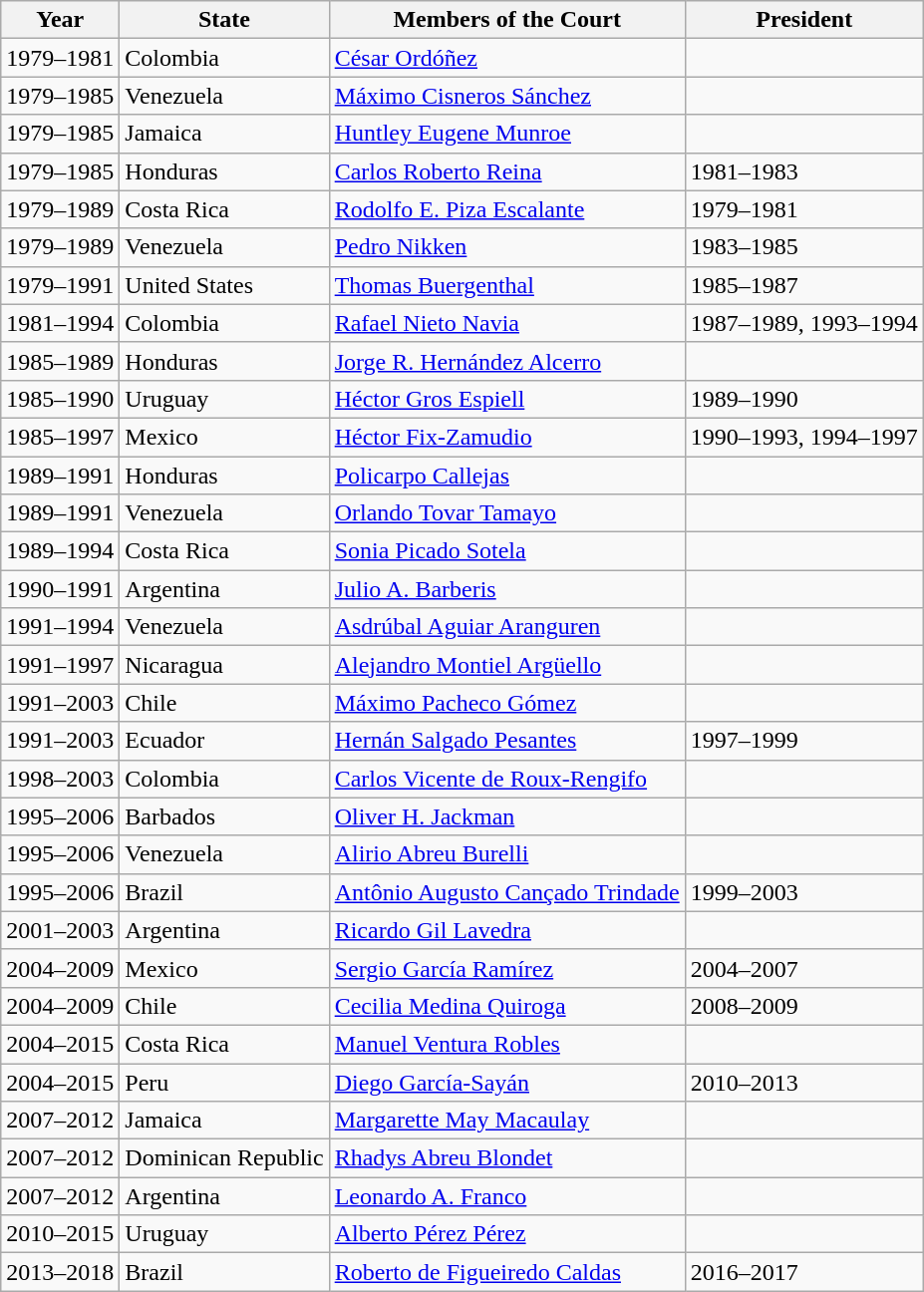<table class="wikitable" style="width 570px;">
<tr>
<th>Year</th>
<th>State</th>
<th>Members of the Court</th>
<th>President</th>
</tr>
<tr>
<td>1979–1981</td>
<td> Colombia</td>
<td><a href='#'>César Ordóñez</a></td>
<td></td>
</tr>
<tr>
<td>1979–1985</td>
<td> Venezuela</td>
<td><a href='#'>Máximo Cisneros Sánchez</a></td>
<td></td>
</tr>
<tr>
<td>1979–1985</td>
<td> Jamaica</td>
<td><a href='#'>Huntley Eugene Munroe</a></td>
<td></td>
</tr>
<tr>
<td>1979–1985</td>
<td> Honduras</td>
<td><a href='#'>Carlos Roberto Reina</a></td>
<td>1981–1983</td>
</tr>
<tr>
<td>1979–1989</td>
<td> Costa Rica</td>
<td><a href='#'>Rodolfo E. Piza Escalante</a></td>
<td>1979–1981</td>
</tr>
<tr>
<td>1979–1989</td>
<td> Venezuela</td>
<td><a href='#'>Pedro Nikken</a></td>
<td>1983–1985</td>
</tr>
<tr>
<td>1979–1991</td>
<td> United States</td>
<td><a href='#'>Thomas Buergenthal</a></td>
<td>1985–1987</td>
</tr>
<tr>
<td>1981–1994</td>
<td> Colombia</td>
<td><a href='#'>Rafael Nieto Navia</a></td>
<td>1987–1989, 1993–1994</td>
</tr>
<tr>
<td>1985–1989</td>
<td> Honduras</td>
<td><a href='#'>Jorge R. Hernández Alcerro</a></td>
<td></td>
</tr>
<tr>
<td>1985–1990</td>
<td> Uruguay</td>
<td><a href='#'>Héctor Gros Espiell</a></td>
<td>1989–1990</td>
</tr>
<tr>
<td>1985–1997</td>
<td> Mexico</td>
<td><a href='#'>Héctor Fix-Zamudio</a></td>
<td>1990–1993, 1994–1997</td>
</tr>
<tr>
<td>1989–1991</td>
<td> Honduras</td>
<td><a href='#'>Policarpo Callejas</a></td>
<td></td>
</tr>
<tr>
<td>1989–1991</td>
<td> Venezuela</td>
<td><a href='#'>Orlando Tovar Tamayo</a></td>
<td></td>
</tr>
<tr>
<td>1989–1994</td>
<td> Costa Rica</td>
<td><a href='#'>Sonia Picado Sotela</a></td>
<td></td>
</tr>
<tr>
<td>1990–1991</td>
<td> Argentina</td>
<td><a href='#'>Julio A. Barberis</a></td>
<td></td>
</tr>
<tr>
<td>1991–1994</td>
<td> Venezuela</td>
<td><a href='#'>Asdrúbal Aguiar Aranguren</a></td>
<td></td>
</tr>
<tr>
<td>1991–1997</td>
<td> Nicaragua</td>
<td><a href='#'>Alejandro Montiel Argüello</a></td>
<td></td>
</tr>
<tr>
<td>1991–2003</td>
<td> Chile</td>
<td><a href='#'>Máximo Pacheco Gómez</a></td>
<td></td>
</tr>
<tr>
<td>1991–2003</td>
<td> Ecuador</td>
<td><a href='#'>Hernán Salgado Pesantes</a></td>
<td>1997–1999</td>
</tr>
<tr>
<td>1998–2003</td>
<td> Colombia</td>
<td><a href='#'>Carlos Vicente de Roux-Rengifo</a></td>
<td></td>
</tr>
<tr>
<td>1995–2006</td>
<td> Barbados</td>
<td><a href='#'>Oliver H. Jackman</a></td>
<td></td>
</tr>
<tr>
<td>1995–2006</td>
<td> Venezuela</td>
<td><a href='#'>Alirio Abreu Burelli</a></td>
<td></td>
</tr>
<tr>
<td>1995–2006</td>
<td> Brazil</td>
<td><a href='#'>Antônio Augusto Cançado Trindade</a></td>
<td>1999–2003</td>
</tr>
<tr>
<td>2001–2003</td>
<td> Argentina</td>
<td><a href='#'>Ricardo Gil Lavedra</a></td>
<td></td>
</tr>
<tr>
<td>2004–2009</td>
<td> Mexico</td>
<td><a href='#'>Sergio García Ramírez</a></td>
<td>2004–2007</td>
</tr>
<tr>
<td>2004–2009</td>
<td> Chile</td>
<td><a href='#'>Cecilia Medina Quiroga</a></td>
<td>2008–2009</td>
</tr>
<tr>
<td>2004–2015</td>
<td> Costa Rica</td>
<td><a href='#'>Manuel Ventura Robles</a></td>
<td></td>
</tr>
<tr>
<td>2004–2015</td>
<td> Peru</td>
<td><a href='#'>Diego García-Sayán</a></td>
<td>2010–2013</td>
</tr>
<tr>
<td>2007–2012</td>
<td> Jamaica</td>
<td><a href='#'>Margarette May Macaulay</a></td>
<td></td>
</tr>
<tr>
<td>2007–2012</td>
<td> Dominican Republic</td>
<td><a href='#'>Rhadys Abreu Blondet</a></td>
<td></td>
</tr>
<tr>
<td>2007–2012</td>
<td> Argentina</td>
<td><a href='#'>Leonardo A. Franco</a></td>
<td></td>
</tr>
<tr>
<td>2010–2015</td>
<td> Uruguay</td>
<td><a href='#'>Alberto Pérez Pérez</a></td>
<td></td>
</tr>
<tr>
<td>2013–2018</td>
<td> Brazil</td>
<td><a href='#'>Roberto de Figueiredo Caldas</a></td>
<td>2016–2017</td>
</tr>
</table>
